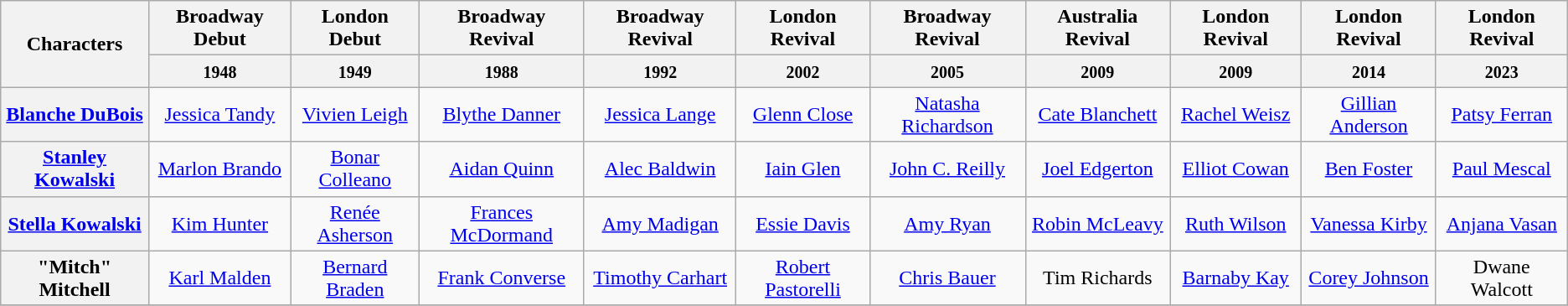<table class="wikitable" style="width:1000;">
<tr>
<th rowspan="2">Characters</th>
<th>Broadway Debut</th>
<th>London Debut</th>
<th>Broadway Revival</th>
<th>Broadway Revival</th>
<th>London Revival</th>
<th>Broadway Revival</th>
<th>Australia Revival</th>
<th>London Revival</th>
<th>London Revival</th>
<th>London Revival</th>
</tr>
<tr>
<th><small>1948</small></th>
<th><small>1949</small></th>
<th><small>1988</small></th>
<th><small>1992</small></th>
<th><small>2002</small></th>
<th><small>2005</small></th>
<th><small>2009</small></th>
<th><small>2009</small></th>
<th><small>2014</small></th>
<th><small>2023</small></th>
</tr>
<tr>
<th><a href='#'>Blanche DuBois</a></th>
<td colspan="1" align="center"><a href='#'>Jessica Tandy</a></td>
<td colspan="1" align="center"><a href='#'>Vivien Leigh</a></td>
<td colspan="1" align="center"><a href='#'>Blythe Danner</a></td>
<td colspan="1" align="center"><a href='#'>Jessica Lange</a></td>
<td colspan="1" align="center"><a href='#'>Glenn Close</a></td>
<td colspan="1" align="center"><a href='#'>Natasha Richardson</a></td>
<td colspan="1" align="center"><a href='#'>Cate Blanchett</a></td>
<td colspan="1" align="center"><a href='#'>Rachel Weisz</a></td>
<td colspan="1" align="center"><a href='#'>Gillian Anderson</a></td>
<td colspan="1" align="center"><a href='#'>Patsy Ferran</a></td>
</tr>
<tr>
<th><a href='#'>Stanley Kowalski</a></th>
<td colspan="1" align="center"><a href='#'>Marlon Brando</a></td>
<td colspan="1" align="center"><a href='#'>Bonar Colleano</a></td>
<td colspan="1" align="center"><a href='#'>Aidan Quinn</a></td>
<td colspan="1" align="center"><a href='#'>Alec Baldwin</a></td>
<td colspan="1" align="center"><a href='#'>Iain Glen</a></td>
<td colspan="1" align="center"><a href='#'>John C. Reilly</a></td>
<td colspan="1" align="center"><a href='#'>Joel Edgerton</a></td>
<td colspan="1" align="center"><a href='#'>Elliot Cowan</a></td>
<td colspan="1" align="center"><a href='#'>Ben Foster</a></td>
<td colspan="1" align="center"><a href='#'>Paul Mescal</a></td>
</tr>
<tr>
<th><a href='#'>Stella Kowalski</a></th>
<td colspan="1" align="center"><a href='#'>Kim Hunter</a></td>
<td colspan="1" align="center"><a href='#'>Renée Asherson</a></td>
<td colspan="1" align="center"><a href='#'>Frances McDormand</a></td>
<td colspan="1" align="center"><a href='#'>Amy Madigan</a></td>
<td colspan="1" align="center"><a href='#'>Essie Davis</a></td>
<td colspan="1" align="center"><a href='#'>Amy Ryan</a></td>
<td colspan="1" align="center"><a href='#'>Robin McLeavy</a></td>
<td colspan="1" align="center"><a href='#'>Ruth Wilson</a></td>
<td colspan="1" align="center"><a href='#'>Vanessa Kirby</a></td>
<td colspan="1" align="center"><a href='#'>Anjana Vasan</a></td>
</tr>
<tr>
<th>"Mitch" Mitchell</th>
<td colspan="1" align="center"><a href='#'>Karl Malden</a></td>
<td colspan="1" align="center"><a href='#'>Bernard Braden</a></td>
<td colspan="1" align="center"><a href='#'>Frank Converse</a></td>
<td colspan="1" align="center"><a href='#'>Timothy Carhart</a></td>
<td colspan="1" align="center"><a href='#'>Robert Pastorelli</a></td>
<td colspan="1" align="center"><a href='#'>Chris Bauer</a></td>
<td colspan="1" align="center">Tim Richards</td>
<td colspan="1" align="center"><a href='#'>Barnaby Kay</a></td>
<td colspan="1" align="center"><a href='#'>Corey Johnson</a></td>
<td colspan="1" align="center">Dwane Walcott</td>
</tr>
<tr>
</tr>
</table>
